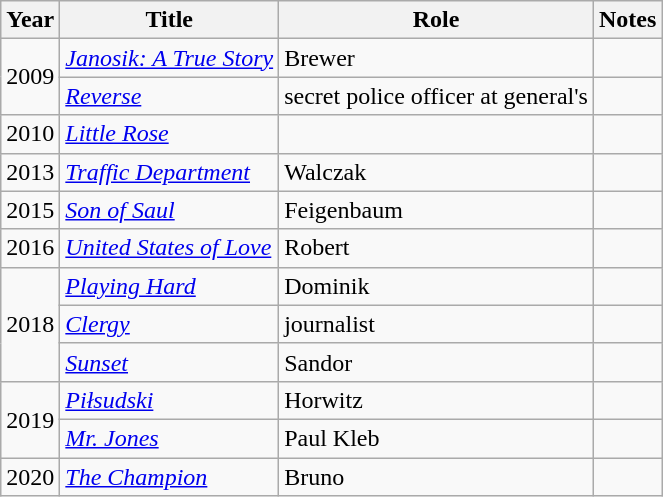<table class="wikitable sortable">
<tr>
<th>Year</th>
<th>Title</th>
<th>Role</th>
<th class="unsortable">Notes</th>
</tr>
<tr>
<td rowspan=2>2009</td>
<td><em><a href='#'>Janosik: A True Story</a></em></td>
<td>Brewer</td>
<td></td>
</tr>
<tr>
<td><em><a href='#'>Reverse</a></em></td>
<td>secret police officer at general's</td>
<td></td>
</tr>
<tr>
<td>2010</td>
<td><em><a href='#'>Little Rose</a></em></td>
<td></td>
<td></td>
</tr>
<tr>
<td>2013</td>
<td><em><a href='#'>Traffic Department</a></em></td>
<td>Walczak</td>
<td></td>
</tr>
<tr>
<td>2015</td>
<td><em><a href='#'>Son of Saul</a></em></td>
<td>Feigenbaum</td>
<td></td>
</tr>
<tr>
<td>2016</td>
<td><em><a href='#'>United States of Love</a></em></td>
<td>Robert</td>
<td></td>
</tr>
<tr>
<td rowspan=3>2018</td>
<td><em><a href='#'>Playing Hard</a></em></td>
<td>Dominik</td>
<td></td>
</tr>
<tr>
<td><em><a href='#'>Clergy</a></em></td>
<td>journalist</td>
<td></td>
</tr>
<tr>
<td><em><a href='#'>Sunset</a></em></td>
<td>Sandor</td>
<td></td>
</tr>
<tr>
<td rowspan=2>2019</td>
<td><em><a href='#'>Piłsudski</a></em></td>
<td>Horwitz</td>
<td></td>
</tr>
<tr>
<td><em><a href='#'>Mr. Jones</a></em></td>
<td>Paul Kleb</td>
<td></td>
</tr>
<tr>
<td>2020</td>
<td><em><a href='#'>The Champion</a></em></td>
<td>Bruno</td>
<td></td>
</tr>
</table>
